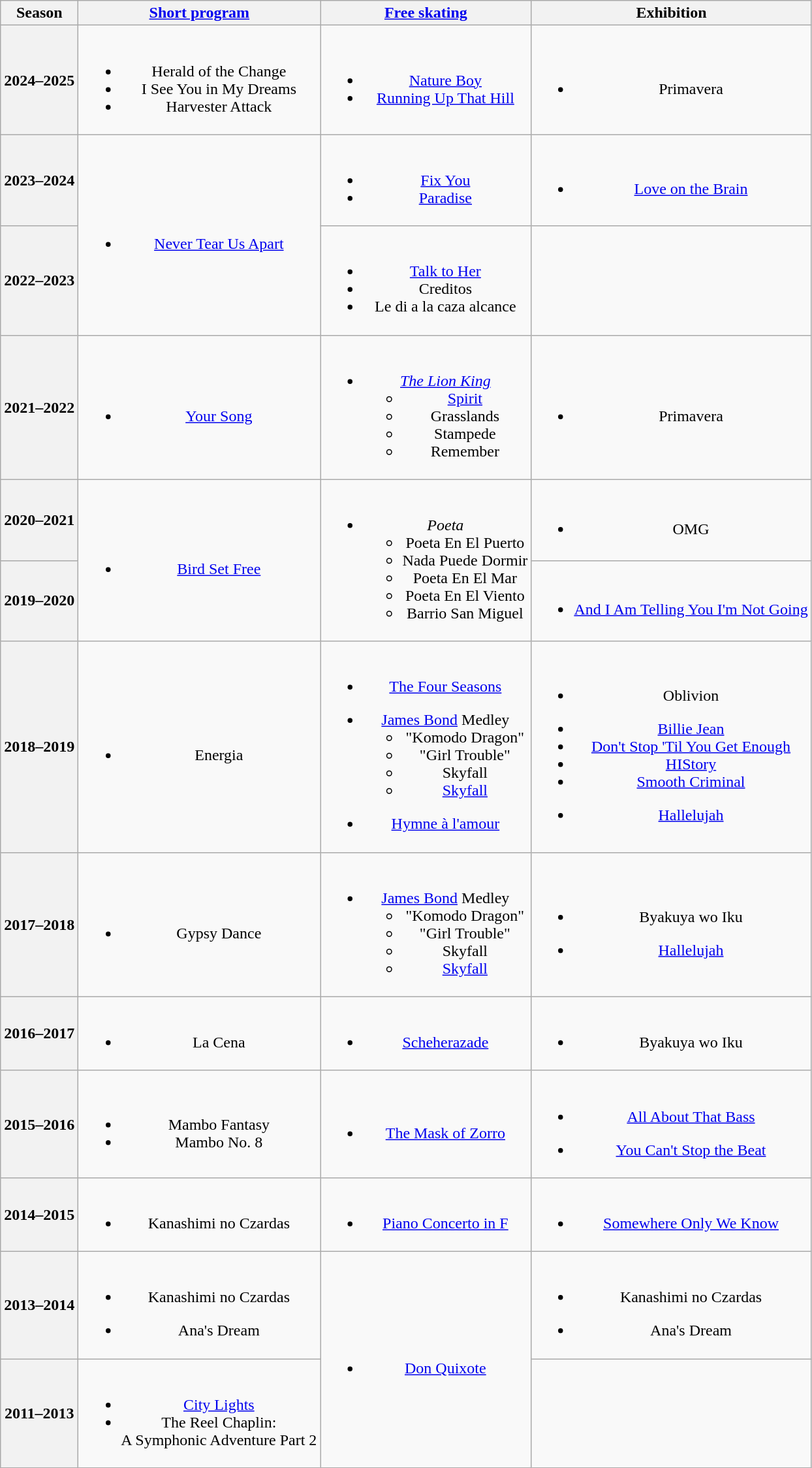<table class=wikitable style=text-align:center>
<tr>
<th>Season</th>
<th><a href='#'>Short program</a></th>
<th><a href='#'>Free skating</a></th>
<th>Exhibition</th>
</tr>
<tr>
<th>2024–2025 <br> </th>
<td><br><ul><li>Herald of the Change</li><li>I See You in My Dreams<br></li><li>Harvester Attack <br> </li></ul></td>
<td><br><ul><li><a href='#'>Nature Boy</a> <br></li><li><a href='#'>Running Up That Hill</a> <br></li></ul></td>
<td><br><ul><li>Primavera <br></li></ul></td>
</tr>
<tr>
<th>2023–2024 <br> </th>
<td rowspan=2><br><ul><li><a href='#'>Never Tear Us Apart</a><br> </li></ul></td>
<td><br><ul><li><a href='#'>Fix You</a></li><li><a href='#'>Paradise</a> <br></li></ul></td>
<td><br><ul><li><a href='#'>Love on the Brain</a><br> </li></ul></td>
</tr>
<tr>
<th>2022–2023<br></th>
<td><br><ul><li><a href='#'>Talk to Her</a></li><li>Creditos<br></li><li>Le di a la caza alcance <br></li></ul></td>
<td></td>
</tr>
<tr>
<th>2021–2022<br></th>
<td><br><ul><li><a href='#'>Your Song</a><br></li></ul></td>
<td><br><ul><li><em><a href='#'>The Lion King</a></em><ul><li><a href='#'>Spirit</a><br></li><li>Grasslands</li><li>Stampede</li><li>Remember<br></li></ul></li></ul></td>
<td><br><ul><li>Primavera <br></li></ul></td>
</tr>
<tr>
<th>2020–2021<br></th>
<td rowspan="2"><br><ul><li><a href='#'>Bird Set Free</a><br></li></ul></td>
<td rowspan="2"><br><ul><li><em>Poeta</em><ul><li>Poeta En El Puerto</li><li>Nada Puede Dormir</li><li>Poeta En El Mar</li><li>Poeta En El Viento<br></li><li>Barrio San Miguel<br></li></ul></li></ul></td>
<td><br><ul><li>OMG<br></li></ul></td>
</tr>
<tr>
<th>2019–2020 <br></th>
<td><br><ul><li><a href='#'>And I Am Telling You I'm Not Going</a> <br></li></ul></td>
</tr>
<tr>
<th>2018–2019 <br> </th>
<td><br><ul><li>Energia<br></li></ul></td>
<td><br><ul><li><a href='#'>The Four Seasons</a><br></li></ul><ul><li><a href='#'>James Bond</a> Medley<ul><li>"Komodo Dragon"<br></li><li>"Girl Trouble"<br></li><li>Skyfall<br><small></small></li><li><a href='#'>Skyfall</a><br></li></ul></li></ul><ul><li><a href='#'>Hymne à l'amour</a><br><small></small></li></ul></td>
<td><br><ul><li>Oblivion<small><br></small><small></small></li></ul><ul><li><a href='#'>Billie Jean</a></li><li><a href='#'>Don't Stop 'Til You Get Enough</a></li><li><a href='#'>HIStory</a></li><li><a href='#'>Smooth Criminal</a> <br></li></ul><ul><li><a href='#'>Hallelujah</a> <small><br></small></li></ul></td>
</tr>
<tr>
<th>2017–2018 <br> </th>
<td><br><ul><li>Gypsy Dance<br></li></ul></td>
<td><br><ul><li><a href='#'>James Bond</a> Medley<ul><li>"Komodo Dragon"<br><small></small></li><li>"Girl Trouble"<br><small></small></li><li>Skyfall<br></li><li><a href='#'>Skyfall</a> <br></li></ul></li></ul></td>
<td><br><ul><li>Byakuya wo Iku <small><br></small><small></small></li></ul><ul><li><a href='#'>Hallelujah</a> <br><small></small></li></ul></td>
</tr>
<tr>
<th>2016–2017 <br> </th>
<td><br><ul><li>La Cena <br></li></ul></td>
<td><br><ul><li><a href='#'>Scheherazade</a><br></li></ul></td>
<td><br><ul><li>Byakuya wo Iku <br></li></ul></td>
</tr>
<tr>
<th>2015–2016 <br> </th>
<td><br><ul><li>Mambo Fantasy <br></li><li>Mambo No. 8 <br></li></ul></td>
<td><br><ul><li><a href='#'>The Mask of Zorro</a><br></li></ul></td>
<td><br><ul><li><a href='#'>All About That Bass</a> <br></li></ul><ul><li><a href='#'>You Can't Stop the Beat</a> <br></li></ul></td>
</tr>
<tr>
<th>2014–2015 <br> </th>
<td><br><ul><li>Kanashimi no Czardas <br></li></ul></td>
<td><br><ul><li><a href='#'>Piano Concerto in F</a> <br></li></ul></td>
<td><br><ul><li><a href='#'>Somewhere Only We Know</a> <br></li></ul></td>
</tr>
<tr>
<th>2013–2014</th>
<td><br><ul><li>Kanashimi no Czardas <br></li></ul><ul><li>Ana's Dream <br></li></ul></td>
<td rowspan=2><br><ul><li><a href='#'>Don Quixote</a> <br></li></ul></td>
<td><br><ul><li>Kanashimi no Czardas<br></li></ul><ul><li>Ana's Dream <br></li></ul></td>
</tr>
<tr>
<th>2011–2013</th>
<td><br><ul><li><a href='#'>City Lights</a></li><li>The Reel Chaplin:<br> A Symphonic Adventure Part 2 <br> </li></ul></td>
<td></td>
</tr>
</table>
